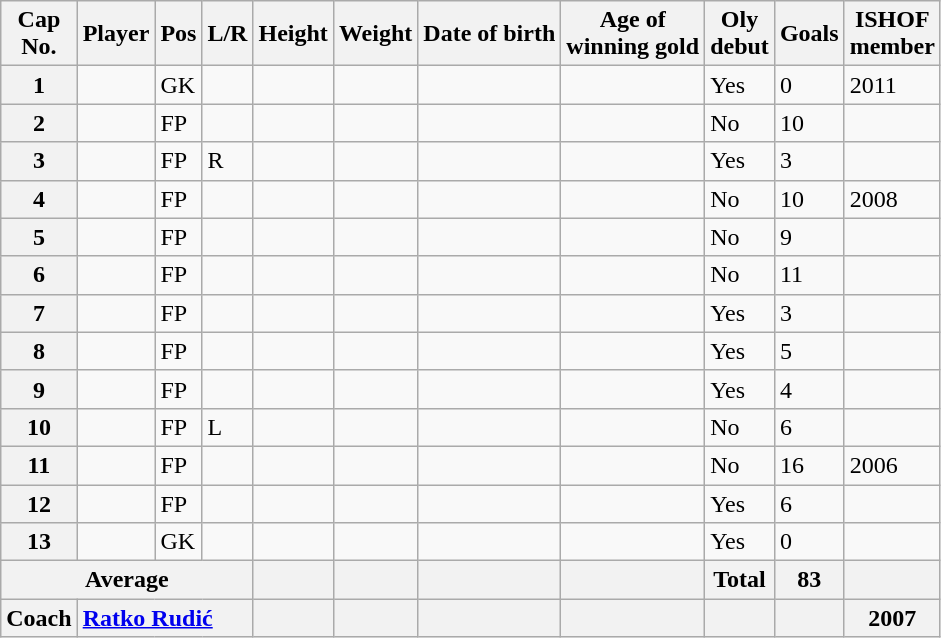<table class="wikitable sortable sticky-header defaultcenter col2left col5left col6right col7right col8left" style="font-size: 100%; margin-left: 1em;">
<tr>
<th scope="col">Cap<br>No.</th>
<th scope="col">Player</th>
<th scope="col">Pos</th>
<th scope="col">L/R</th>
<th scope="col">Height</th>
<th scope="col">Weight</th>
<th scope="col">Date of birth</th>
<th scope="col">Age of<br>winning gold</th>
<th scope="col">Oly<br>debut</th>
<th scope="col">Goals</th>
<th scope="col">ISHOF<br>member</th>
</tr>
<tr>
<th scope="row">1</th>
<td></td>
<td>GK</td>
<td></td>
<td></td>
<td></td>
<td></td>
<td></td>
<td>Yes</td>
<td>0</td>
<td>2011</td>
</tr>
<tr>
<th scope="row">2</th>
<td></td>
<td>FP</td>
<td></td>
<td></td>
<td></td>
<td></td>
<td></td>
<td>No</td>
<td>10</td>
<td></td>
</tr>
<tr>
<th scope="row">3</th>
<td></td>
<td>FP</td>
<td>R</td>
<td></td>
<td></td>
<td></td>
<td></td>
<td>Yes</td>
<td>3</td>
<td></td>
</tr>
<tr>
<th scope="row">4</th>
<td></td>
<td>FP</td>
<td></td>
<td></td>
<td></td>
<td></td>
<td></td>
<td>No</td>
<td>10</td>
<td>2008</td>
</tr>
<tr>
<th scope="row">5</th>
<td></td>
<td>FP</td>
<td></td>
<td></td>
<td></td>
<td></td>
<td></td>
<td>No</td>
<td>9</td>
<td></td>
</tr>
<tr>
<th scope="row">6</th>
<td></td>
<td>FP</td>
<td></td>
<td></td>
<td></td>
<td></td>
<td></td>
<td>No</td>
<td>11</td>
<td></td>
</tr>
<tr>
<th scope="row">7</th>
<td></td>
<td>FP</td>
<td></td>
<td></td>
<td></td>
<td></td>
<td></td>
<td>Yes</td>
<td>3</td>
<td></td>
</tr>
<tr>
<th scope="row">8</th>
<td></td>
<td>FP</td>
<td></td>
<td></td>
<td></td>
<td></td>
<td></td>
<td>Yes</td>
<td>5</td>
<td></td>
</tr>
<tr>
<th scope="row">9</th>
<td></td>
<td>FP</td>
<td></td>
<td></td>
<td></td>
<td></td>
<td></td>
<td>Yes</td>
<td>4</td>
<td></td>
</tr>
<tr>
<th scope="row">10</th>
<td></td>
<td>FP</td>
<td>L</td>
<td></td>
<td></td>
<td></td>
<td></td>
<td>No</td>
<td>6</td>
<td></td>
</tr>
<tr>
<th scope="row">11</th>
<td></td>
<td>FP</td>
<td></td>
<td></td>
<td></td>
<td></td>
<td></td>
<td>No</td>
<td>16</td>
<td>2006</td>
</tr>
<tr>
<th scope="row">12</th>
<td></td>
<td>FP</td>
<td></td>
<td></td>
<td></td>
<td></td>
<td></td>
<td>Yes</td>
<td>6</td>
<td></td>
</tr>
<tr>
<th scope="row">13</th>
<td></td>
<td>GK</td>
<td></td>
<td></td>
<td></td>
<td></td>
<td></td>
<td>Yes</td>
<td>0</td>
<td></td>
</tr>
<tr class="sortbottom">
<th colspan="4">Average</th>
<th style="text-align: left;"></th>
<th style="text-align: right;"></th>
<th style="text-align: right;"></th>
<th style="text-align: left;"></th>
<th>Total</th>
<th>83</th>
<th></th>
</tr>
<tr class="sortbottom">
<th>Coach</th>
<th colspan="3" style="text-align: left;"><a href='#'>Ratko Rudić</a></th>
<th></th>
<th></th>
<th style="text-align: right;"></th>
<th style="text-align: left;"></th>
<th></th>
<th></th>
<th>2007</th>
</tr>
</table>
